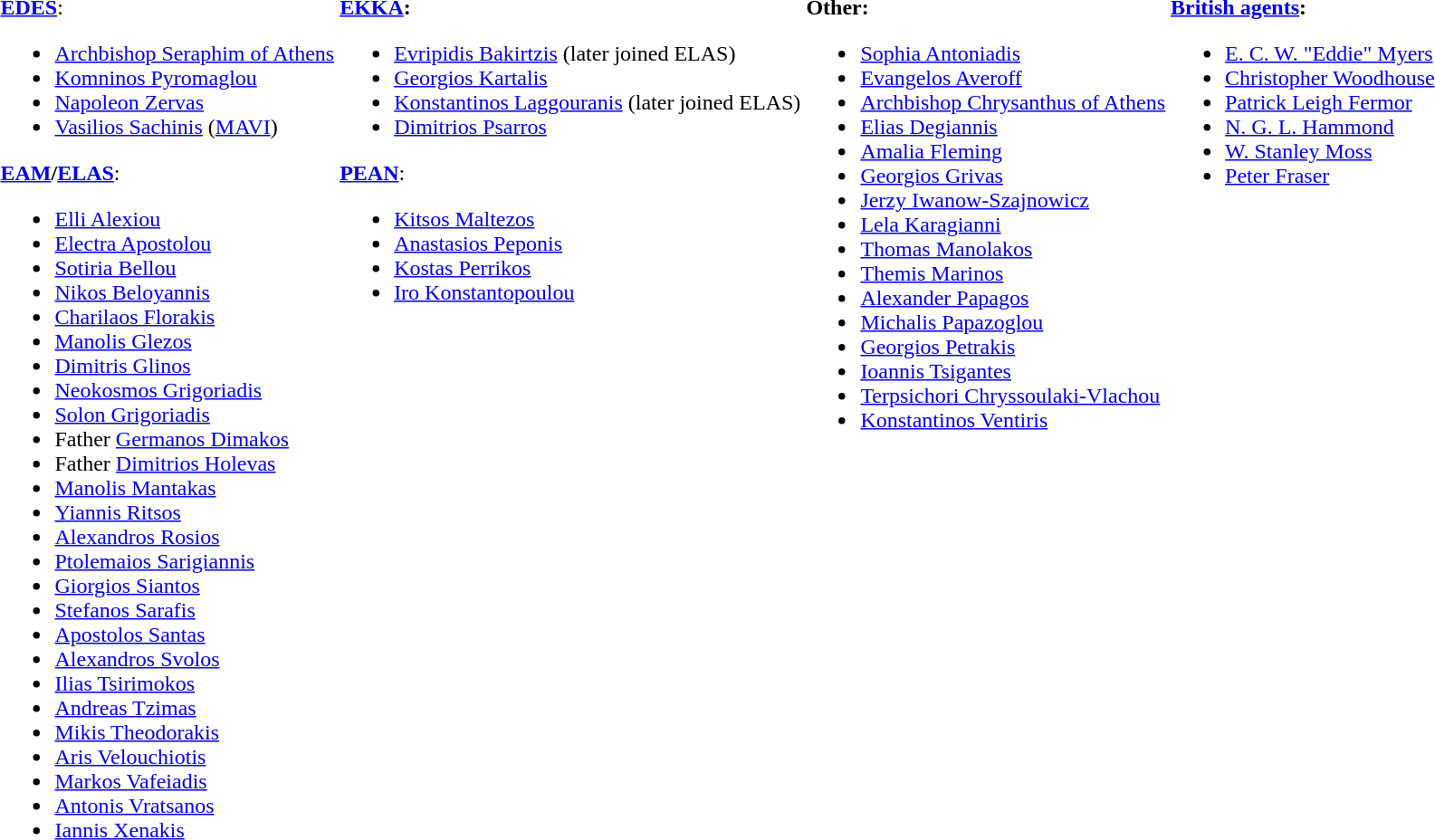<table border="0">
<tr>
<td valign="top"><br><strong><a href='#'>EDES</a></strong>:<ul><li><a href='#'>Archbishop Seraphim of Athens</a></li><li><a href='#'>Komninos Pyromaglou</a></li><li><a href='#'>Napoleon Zervas</a></li><li><a href='#'>Vasilios Sachinis</a> (<a href='#'>MAVI</a>)</li></ul><strong><a href='#'>EAM</a>/<a href='#'>ELAS</a></strong>:<ul><li><a href='#'>Elli Alexiou</a></li><li><a href='#'>Electra Apostolou</a></li><li><a href='#'>Sotiria Bellou</a></li><li><a href='#'>Nikos Beloyannis</a></li><li><a href='#'>Charilaos Florakis</a></li><li><a href='#'>Manolis Glezos</a></li><li><a href='#'>Dimitris Glinos</a></li><li><a href='#'>Neokosmos Grigoriadis</a></li><li><a href='#'>Solon Grigoriadis</a></li><li>Father <a href='#'>Germanos Dimakos</a></li><li>Father <a href='#'>Dimitrios Holevas</a></li><li><a href='#'>Manolis Mantakas</a></li><li><a href='#'>Yiannis Ritsos</a></li><li><a href='#'>Alexandros Rosios</a></li><li><a href='#'>Ptolemaios Sarigiannis</a></li><li><a href='#'>Giorgios Siantos</a></li><li><a href='#'>Stefanos Sarafis</a></li><li><a href='#'>Apostolos Santas</a></li><li><a href='#'>Alexandros Svolos</a></li><li><a href='#'>Ilias Tsirimokos</a></li><li><a href='#'>Andreas Tzimas</a></li><li><a href='#'>Mikis Theodorakis</a></li><li><a href='#'>Aris Velouchiotis</a></li><li><a href='#'>Markos Vafeiadis</a></li><li><a href='#'>Antonis Vratsanos</a></li><li><a href='#'>Iannis Xenakis</a></li></ul></td>
<td valign="top"><br><strong><a href='#'>EKKA</a>:</strong><ul><li><a href='#'>Evripidis Bakirtzis</a> (later joined ELAS)</li><li><a href='#'>Georgios Kartalis</a></li><li><a href='#'>Konstantinos Laggouranis</a> (later joined ELAS)</li><li><a href='#'>Dimitrios Psarros</a></li></ul><strong><a href='#'>PEAN</a></strong>:<ul><li><a href='#'>Kitsos Maltezos</a></li><li><a href='#'>Anastasios Peponis</a></li><li><a href='#'>Kostas Perrikos</a></li><li><a href='#'>Iro Konstantopoulou</a></li></ul></td>
<td valign="top"><br><strong>Other:</strong><ul><li><a href='#'>Sophia Antoniadis</a></li><li><a href='#'>Evangelos Averoff</a></li><li><a href='#'>Archbishop Chrysanthus of Athens</a></li><li><a href='#'>Elias Degiannis</a></li><li><a href='#'>Amalia Fleming</a></li><li><a href='#'>Georgios Grivas</a></li><li><a href='#'>Jerzy Iwanow-Szajnowicz</a></li><li><a href='#'>Lela Karagianni</a></li><li><a href='#'>Thomas Manolakos</a></li><li><a href='#'>Themis Marinos</a></li><li><a href='#'>Alexander Papagos</a></li><li><a href='#'>Michalis Papazoglou</a></li><li><a href='#'>Georgios Petrakis</a></li><li><a href='#'>Ioannis Tsigantes</a></li><li><a href='#'>Terpsichori Chryssoulaki-Vlachou</a></li><li><a href='#'>Konstantinos Ventiris</a></li></ul></td>
<td valign="top"><br><strong><a href='#'>British agents</a>:</strong><ul><li><a href='#'>E. C. W. "Eddie" Myers</a></li><li><a href='#'>Christopher Woodhouse</a></li><li><a href='#'>Patrick Leigh Fermor</a></li><li><a href='#'>N. G. L. Hammond</a></li><li><a href='#'>W. Stanley Moss</a></li><li><a href='#'>Peter Fraser</a></li></ul></td>
</tr>
</table>
